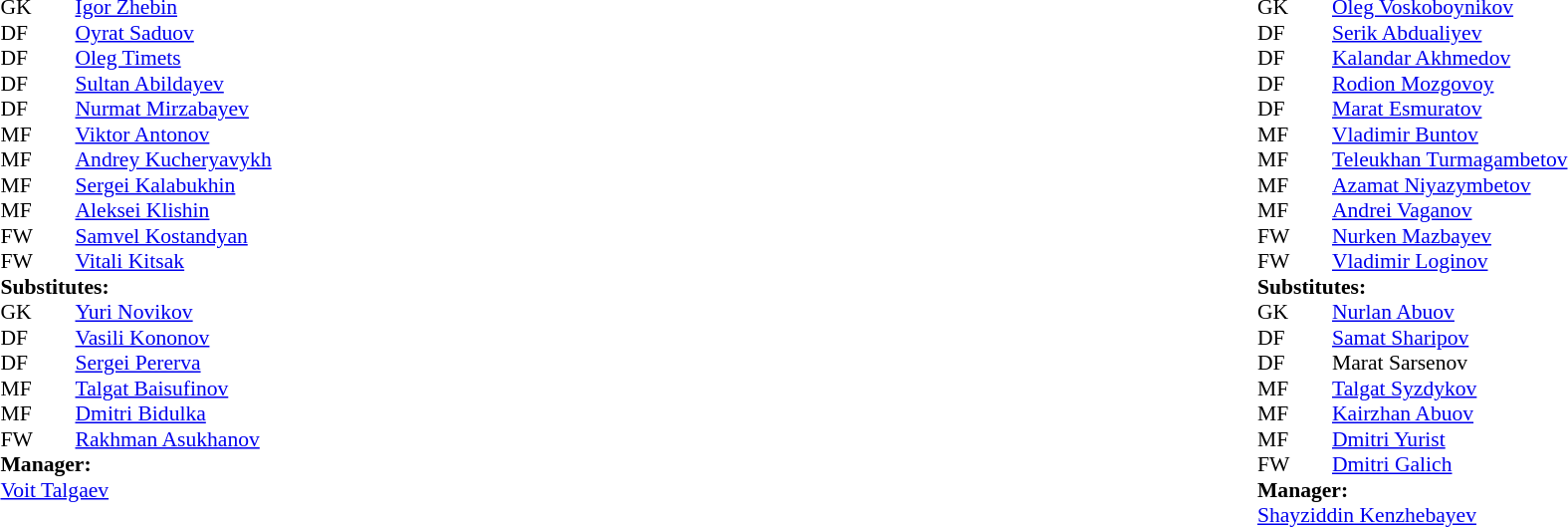<table style="width:100%;">
<tr>
<td style="vertical-align:top; width:50%;"><br><table style="font-size: 90%" cellspacing="0" cellpadding="0">
<tr>
<th width=25></th>
<th width=25></th>
</tr>
<tr>
<td>GK</td>
<td></td>
<td> <a href='#'>Igor Zhebin</a></td>
</tr>
<tr>
<td>DF</td>
<td></td>
<td> <a href='#'>Oyrat Saduov</a></td>
</tr>
<tr>
<td>DF</td>
<td></td>
<td> <a href='#'>Oleg Timets</a></td>
</tr>
<tr>
<td>DF</td>
<td></td>
<td> <a href='#'>Sultan Abildayev</a></td>
<td></td>
</tr>
<tr>
<td>DF</td>
<td></td>
<td> <a href='#'>Nurmat Mirzabayev</a></td>
</tr>
<tr>
<td>MF</td>
<td></td>
<td> <a href='#'>Viktor Antonov</a></td>
</tr>
<tr>
<td>MF</td>
<td></td>
<td> <a href='#'>Andrey Kucheryavykh</a></td>
</tr>
<tr>
<td>MF</td>
<td></td>
<td> <a href='#'>Sergei Kalabukhin</a></td>
</tr>
<tr>
<td>MF</td>
<td></td>
<td> <a href='#'>Aleksei Klishin</a></td>
<td></td>
</tr>
<tr>
<td>FW</td>
<td></td>
<td> <a href='#'>Samvel Kostandyan</a></td>
</tr>
<tr>
<td>FW</td>
<td></td>
<td> <a href='#'>Vitali Kitsak</a></td>
</tr>
<tr>
<td colspan=4><strong>Substitutes:</strong></td>
</tr>
<tr>
<td>GK</td>
<td></td>
<td> <a href='#'>Yuri Novikov</a></td>
</tr>
<tr>
<td>DF</td>
<td></td>
<td> <a href='#'>Vasili Kononov</a></td>
</tr>
<tr>
<td>DF</td>
<td></td>
<td> <a href='#'>Sergei Pererva</a></td>
</tr>
<tr>
<td>MF</td>
<td></td>
<td> <a href='#'>Talgat Baisufinov</a></td>
</tr>
<tr>
<td>MF</td>
<td></td>
<td> <a href='#'>Dmitri Bidulka</a></td>
</tr>
<tr>
<td>FW</td>
<td></td>
<td> <a href='#'>Rakhman Asukhanov</a></td>
<td></td>
</tr>
<tr>
<td colspan=4><strong>Manager:</strong></td>
</tr>
<tr>
<td colspan="4"> <a href='#'>Voit Talgaev</a></td>
</tr>
</table>
</td>
<td valign="top"></td>
<td style="vertical-align:top; width:50%;"><br><table cellspacing="0" cellpadding="0" style="font-size:90%; margin:auto;">
<tr>
<th width=25></th>
<th width=25></th>
</tr>
<tr>
<td>GK</td>
<td></td>
<td> <a href='#'>Oleg Voskoboynikov</a></td>
</tr>
<tr>
<td>DF</td>
<td></td>
<td> <a href='#'>Serik Abdualiyev</a></td>
</tr>
<tr>
<td>DF</td>
<td></td>
<td> <a href='#'>Kalandar Akhmedov</a></td>
<td></td>
</tr>
<tr>
<td>DF</td>
<td></td>
<td> <a href='#'>Rodion Mozgovoy</a></td>
</tr>
<tr>
<td>DF</td>
<td></td>
<td> <a href='#'>Marat Esmuratov</a></td>
</tr>
<tr>
<td>MF</td>
<td></td>
<td> <a href='#'>Vladimir Buntov</a></td>
</tr>
<tr>
<td>MF</td>
<td></td>
<td> <a href='#'>Teleukhan Turmagambetov</a></td>
<td></td>
</tr>
<tr>
<td>MF</td>
<td></td>
<td> <a href='#'>Azamat Niyazymbetov</a></td>
</tr>
<tr>
<td>MF</td>
<td></td>
<td> <a href='#'>Andrei Vaganov</a></td>
</tr>
<tr>
<td>FW</td>
<td></td>
<td> <a href='#'>Nurken Mazbayev</a></td>
</tr>
<tr>
<td>FW</td>
<td></td>
<td> <a href='#'>Vladimir Loginov</a></td>
</tr>
<tr>
<td colspan=4><strong>Substitutes:</strong></td>
</tr>
<tr>
<td>GK</td>
<td></td>
<td> <a href='#'>Nurlan Abuov</a></td>
</tr>
<tr>
<td>DF</td>
<td></td>
<td> <a href='#'>Samat Sharipov</a></td>
</tr>
<tr>
<td>DF</td>
<td></td>
<td> Marat Sarsenov</td>
</tr>
<tr>
<td>MF</td>
<td></td>
<td> <a href='#'>Talgat Syzdykov</a></td>
</tr>
<tr>
<td>MF</td>
<td></td>
<td> <a href='#'>Kairzhan Abuov</a></td>
</tr>
<tr>
<td>MF</td>
<td></td>
<td> <a href='#'>Dmitri Yurist</a></td>
<td></td>
</tr>
<tr>
<td>FW</td>
<td></td>
<td> <a href='#'>Dmitri Galich</a></td>
</tr>
<tr>
<td colspan=4><strong>Manager:</strong></td>
</tr>
<tr>
<td colspan="4"> <a href='#'>Shayziddin Kenzhebayev</a></td>
</tr>
</table>
</td>
</tr>
</table>
